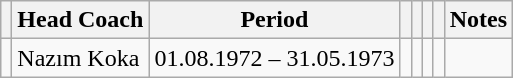<table class="wikitable" style="text-align: left;">
<tr>
<th></th>
<th>Head Coach</th>
<th>Period</th>
<th></th>
<th></th>
<th></th>
<th></th>
<th>Notes</th>
</tr>
<tr>
<td></td>
<td>Nazım Koka</td>
<td>01.08.1972 – 31.05.1973</td>
<td align="center"></td>
<td align="center"></td>
<td align="center"></td>
<td align="center"></td>
<td></td>
</tr>
</table>
